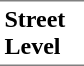<table border=0 cellspacing=0 cellpadding=3>
<tr>
<td style="border-bottom:solid 1px gray;border-top:solid 1px gray;" width=50 valign=top><strong>Street Level</strong></td>
</tr>
</table>
